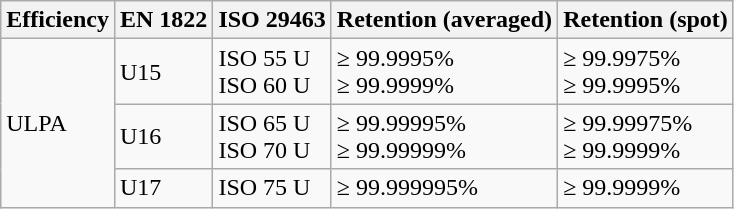<table class="wikitable">
<tr>
<th>Efficiency</th>
<th>EN 1822</th>
<th>ISO 29463</th>
<th>Retention (averaged)</th>
<th>Retention (spot)</th>
</tr>
<tr>
<td rowspan="3">ULPA</td>
<td>U15</td>
<td>ISO 55 U<br>ISO 60 U</td>
<td>≥ 99.9995%<br>≥ 99.9999%</td>
<td>≥ 99.9975%<br>≥ 99.9995%</td>
</tr>
<tr>
<td>U16</td>
<td>ISO 65 U<br>ISO 70 U</td>
<td>≥ 99.99995%<br>≥ 99.99999%</td>
<td>≥ 99.99975%<br>≥ 99.9999%</td>
</tr>
<tr>
<td>U17</td>
<td>ISO 75 U</td>
<td>≥ 99.999995%</td>
<td>≥ 99.9999%</td>
</tr>
</table>
